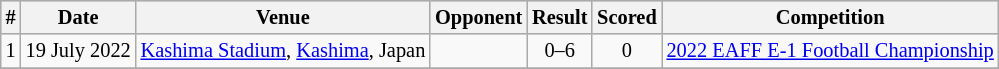<table class="wikitable" style="font-size:85%; text-align: left;">
<tr bgcolor="#CCCCCC" align="center">
<th>#</th>
<th>Date</th>
<th>Venue</th>
<th>Opponent</th>
<th>Result</th>
<th>Scored</th>
<th>Competition</th>
</tr>
<tr>
<td>1</td>
<td>19 July 2022</td>
<td><a href='#'>Kashima Stadium</a>, <a href='#'>Kashima</a>, Japan</td>
<td></td>
<td align=center>0–6</td>
<td align=center>0</td>
<td><a href='#'>2022 EAFF E-1 Football Championship</a></td>
</tr>
<tr>
</tr>
</table>
